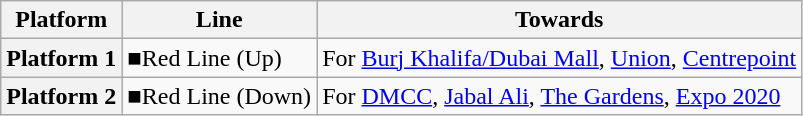<table border="1" cellspacing="0" cellpadding="3" frame="hsides" rules="rows" style="" class="wikitable">
<tr>
<th>Platform</th>
<th>Line</th>
<th>Towards</th>
</tr>
<tr>
<th>Platform 1</th>
<td><span>■</span>Red Line (Up)</td>
<td>For <a href='#'>Burj Khalifa/Dubai Mall</a>, <a href='#'>Union</a>, <a href='#'>Centrepoint</a></td>
</tr>
<tr>
<th>Platform 2</th>
<td><span>■</span>Red Line (Down)</td>
<td>For <a href='#'>DMCC</a>, <a href='#'>Jabal Ali</a>, <a href='#'>The Gardens</a>, <a href='#'>Expo 2020</a></td>
</tr>
</table>
